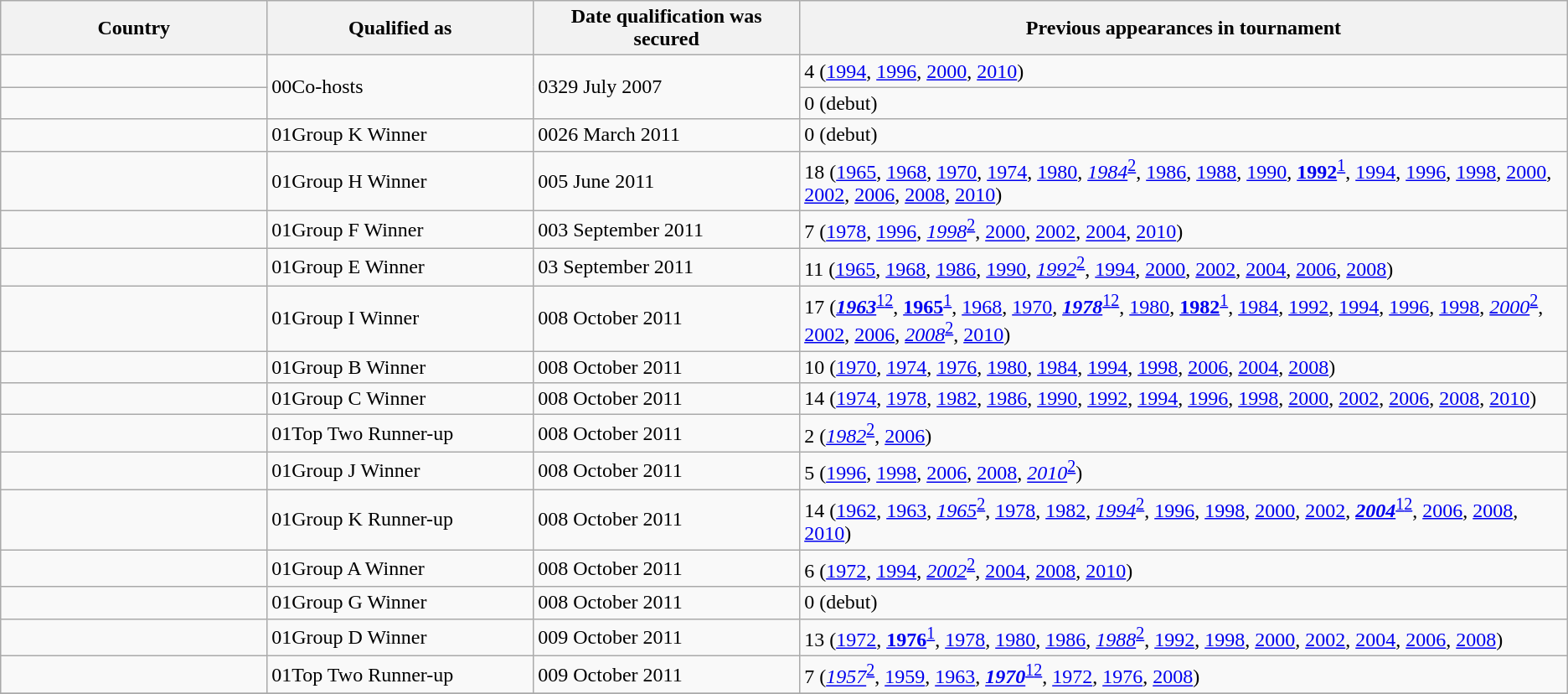<table class="wikitable sortable">
<tr>
<th width=17%>Country</th>
<th width=17%>Qualified as</th>
<th width=17%>Date qualification was secured</th>
<th width=49%>Previous appearances in tournament</th>
</tr>
<tr>
<td></td>
<td rowspan="2"><span>00</span>Co-hosts</td>
<td rowspan="2"><span>03</span>29 July 2007</td>
<td>4 (<a href='#'>1994</a>, <a href='#'>1996</a>, <a href='#'>2000</a>, <a href='#'>2010</a>)</td>
</tr>
<tr>
<td></td>
<td>0 (debut)</td>
</tr>
<tr>
<td></td>
<td><span>01</span>Group K Winner</td>
<td><span>00</span>26 March 2011</td>
<td>0 (debut)</td>
</tr>
<tr>
<td></td>
<td><span>01</span>Group H Winner</td>
<td><span>00</span>5 June 2011</td>
<td>18 (<a href='#'>1965</a>, <a href='#'>1968</a>, <a href='#'>1970</a>, <a href='#'>1974</a>, <a href='#'>1980</a>, <em><a href='#'>1984</a></em><sup><a href='#'>2</a></sup>, <a href='#'>1986</a>, <a href='#'>1988</a>, <a href='#'>1990</a>, <strong><a href='#'>1992</a></strong><sup><a href='#'>1</a></sup>, <a href='#'>1994</a>, <a href='#'>1996</a>, <a href='#'>1998</a>, <a href='#'>2000</a>, <a href='#'>2002</a>, <a href='#'>2006</a>, <a href='#'>2008</a>, <a href='#'>2010</a>)</td>
</tr>
<tr>
<td></td>
<td><span>01</span>Group F Winner</td>
<td><span>00</span>3 September 2011</td>
<td>7 (<a href='#'>1978</a>, <a href='#'>1996</a>, <em><a href='#'>1998</a></em><sup><a href='#'>2</a></sup>, <a href='#'>2000</a>, <a href='#'>2002</a>, <a href='#'>2004</a>, <a href='#'>2010</a>)</td>
</tr>
<tr>
<td></td>
<td><span>01</span>Group E Winner</td>
<td><span>0</span>3 September 2011</td>
<td>11 (<a href='#'>1965</a>, <a href='#'>1968</a>, <a href='#'>1986</a>, <a href='#'>1990</a>, <em><a href='#'>1992</a></em><sup><a href='#'>2</a></sup>, <a href='#'>1994</a>, <a href='#'>2000</a>, <a href='#'>2002</a>, <a href='#'>2004</a>, <a href='#'>2006</a>, <a href='#'>2008</a>)</td>
</tr>
<tr>
<td></td>
<td><span>01</span>Group I Winner</td>
<td><span>00</span>8 October 2011</td>
<td>17 (<strong><em><a href='#'>1963</a></em></strong><sup><a href='#'>1</a><a href='#'>2</a></sup>, <strong><a href='#'>1965</a></strong><sup><a href='#'>1</a></sup>, <a href='#'>1968</a>, <a href='#'>1970</a>, <strong><em><a href='#'>1978</a></em></strong><sup><a href='#'>1</a><a href='#'>2</a></sup>, <a href='#'>1980</a>, <strong><a href='#'>1982</a></strong><sup><a href='#'>1</a></sup>, <a href='#'>1984</a>, <a href='#'>1992</a>, <a href='#'>1994</a>, <a href='#'>1996</a>, <a href='#'>1998</a>, <em><a href='#'>2000</a></em><sup><a href='#'>2</a></sup>, <a href='#'>2002</a>, <a href='#'>2006</a>, <em><a href='#'>2008</a></em><sup><a href='#'>2</a></sup>, <a href='#'>2010</a>)</td>
</tr>
<tr>
<td></td>
<td><span>01</span>Group B Winner</td>
<td><span>00</span>8 October 2011</td>
<td>10 (<a href='#'>1970</a>, <a href='#'>1974</a>, <a href='#'>1976</a>, <a href='#'>1980</a>, <a href='#'>1984</a>, <a href='#'>1994</a>, <a href='#'>1998</a>, <a href='#'>2006</a>, <a href='#'>2004</a>, <a href='#'>2008</a>)</td>
</tr>
<tr>
<td></td>
<td><span>01</span>Group C Winner</td>
<td><span>00</span>8 October 2011</td>
<td>14 (<a href='#'>1974</a>, <a href='#'>1978</a>, <a href='#'>1982</a>, <a href='#'>1986</a>, <a href='#'>1990</a>, <a href='#'>1992</a>, <a href='#'>1994</a>, <a href='#'>1996</a>, <a href='#'>1998</a>, <a href='#'>2000</a>, <a href='#'>2002</a>, <a href='#'>2006</a>, <a href='#'>2008</a>, <a href='#'>2010</a>)</td>
</tr>
<tr>
<td></td>
<td><span>01</span>Top Two Runner-up</td>
<td><span>00</span>8 October 2011</td>
<td>2 (<em><a href='#'>1982</a></em><sup><a href='#'>2</a></sup>, <a href='#'>2006</a>)</td>
</tr>
<tr>
<td></td>
<td><span>01</span>Group J Winner</td>
<td><span>00</span>8 October 2011</td>
<td>5 (<a href='#'>1996</a>, <a href='#'>1998</a>, <a href='#'>2006</a>, <a href='#'>2008</a>, <em><a href='#'>2010</a></em><sup><a href='#'>2</a></sup>)</td>
</tr>
<tr>
<td></td>
<td><span>01</span>Group K Runner-up</td>
<td><span>00</span>8 October 2011</td>
<td>14 (<a href='#'>1962</a>, <a href='#'>1963</a>, <em><a href='#'>1965</a></em><sup><a href='#'>2</a></sup>, <a href='#'>1978</a>, <a href='#'>1982</a>, <em><a href='#'>1994</a></em><sup><a href='#'>2</a></sup>, <a href='#'>1996</a>, <a href='#'>1998</a>, <a href='#'>2000</a>, <a href='#'>2002</a>, <strong><em><a href='#'>2004</a></em></strong><sup><a href='#'>1</a><a href='#'>2</a></sup>, <a href='#'>2006</a>, <a href='#'>2008</a>, <a href='#'>2010</a>)</td>
</tr>
<tr>
<td></td>
<td><span>01</span>Group A Winner</td>
<td><span>00</span>8 October 2011</td>
<td>6 (<a href='#'>1972</a>, <a href='#'>1994</a>, <em><a href='#'>2002</a></em><sup><a href='#'>2</a></sup>, <a href='#'>2004</a>, <a href='#'>2008</a>, <a href='#'>2010</a>)</td>
</tr>
<tr>
<td></td>
<td><span>01</span>Group G Winner</td>
<td><span>00</span>8 October 2011</td>
<td>0 (debut)</td>
</tr>
<tr>
<td></td>
<td><span>01</span>Group D Winner</td>
<td><span>00</span>9 October 2011</td>
<td>13 (<a href='#'>1972</a>, <strong><a href='#'>1976</a></strong><sup><a href='#'>1</a></sup>, <a href='#'>1978</a>, <a href='#'>1980</a>, <a href='#'>1986</a>, <em><a href='#'>1988</a></em><sup><a href='#'>2</a></sup>, <a href='#'>1992</a>, <a href='#'>1998</a>, <a href='#'>2000</a>, <a href='#'>2002</a>, <a href='#'>2004</a>, <a href='#'>2006</a>, <a href='#'>2008</a>)</td>
</tr>
<tr>
<td></td>
<td><span>01</span>Top Two Runner-up</td>
<td><span>00</span>9 October 2011</td>
<td>7 (<em><a href='#'>1957</a></em><sup><a href='#'>2</a></sup>, <a href='#'>1959</a>, <a href='#'>1963</a>, <strong><em><a href='#'>1970</a></em></strong><sup><a href='#'>1</a><a href='#'>2</a></sup>, <a href='#'>1972</a>, <a href='#'>1976</a>, <a href='#'>2008</a>)</td>
</tr>
<tr>
</tr>
</table>
